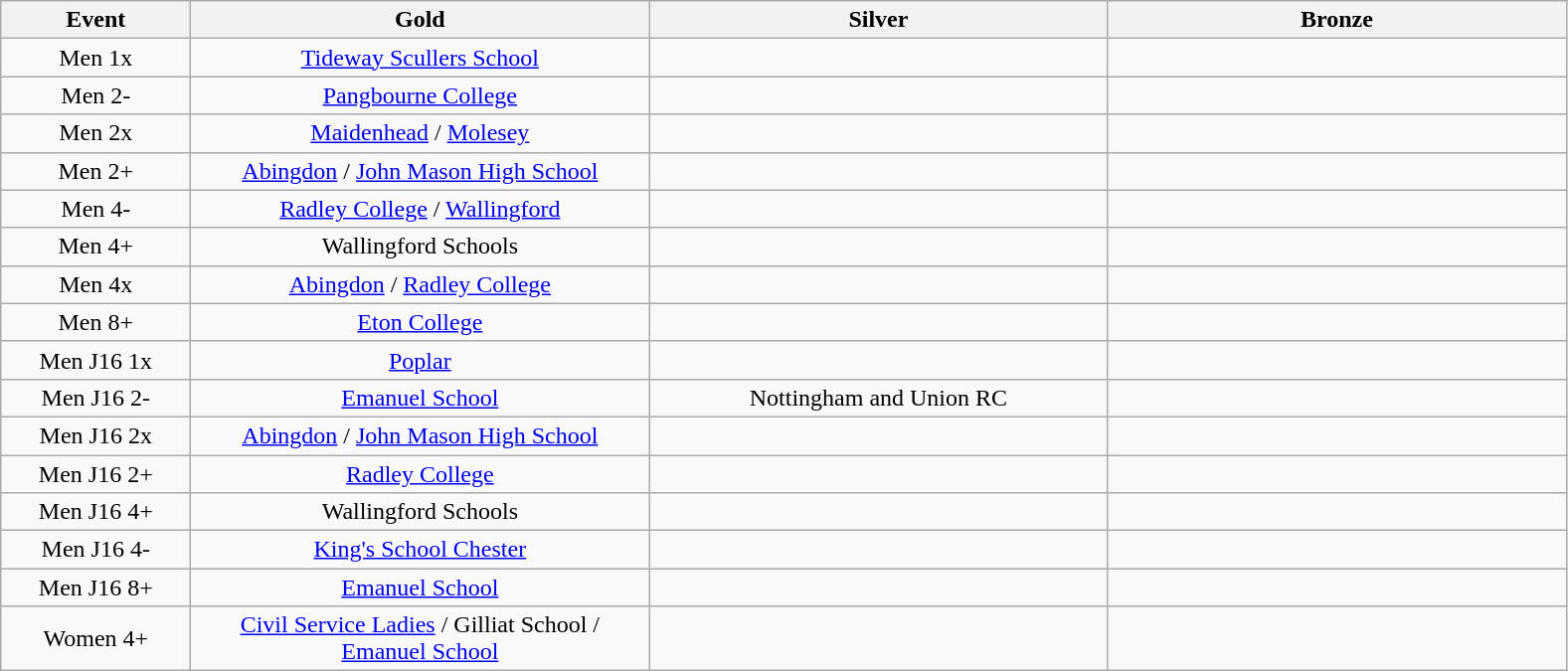<table class="wikitable" style="text-align:center">
<tr>
<th width=120>Event</th>
<th width=300>Gold</th>
<th width=300>Silver</th>
<th width=300>Bronze</th>
</tr>
<tr>
<td>Men 1x</td>
<td><a href='#'>Tideway Scullers School</a></td>
<td></td>
<td></td>
</tr>
<tr>
<td>Men 2-</td>
<td><a href='#'>Pangbourne College</a></td>
<td></td>
<td></td>
</tr>
<tr>
<td>Men 2x</td>
<td><a href='#'>Maidenhead</a> / <a href='#'>Molesey</a></td>
<td></td>
<td></td>
</tr>
<tr>
<td>Men 2+</td>
<td><a href='#'>Abingdon</a> / <a href='#'>John Mason High School</a></td>
<td></td>
<td></td>
</tr>
<tr>
<td>Men 4-</td>
<td><a href='#'>Radley College</a> / <a href='#'>Wallingford</a></td>
<td></td>
<td></td>
</tr>
<tr>
<td>Men 4+</td>
<td>Wallingford Schools</td>
<td></td>
<td></td>
</tr>
<tr>
<td>Men 4x</td>
<td><a href='#'>Abingdon</a> / <a href='#'>Radley College</a></td>
<td></td>
<td></td>
</tr>
<tr>
<td>Men 8+</td>
<td><a href='#'>Eton College</a></td>
<td></td>
<td></td>
</tr>
<tr>
<td>Men J16 1x</td>
<td><a href='#'>Poplar</a></td>
<td></td>
<td></td>
</tr>
<tr>
<td>Men J16 2-</td>
<td><a href='#'>Emanuel School</a></td>
<td>Nottingham and Union RC</td>
<td></td>
</tr>
<tr>
<td>Men J16 2x</td>
<td><a href='#'>Abingdon</a> / <a href='#'>John Mason High School</a></td>
<td></td>
<td></td>
</tr>
<tr>
<td>Men J16 2+</td>
<td><a href='#'>Radley College</a></td>
<td></td>
<td></td>
</tr>
<tr>
<td>Men J16 4+</td>
<td>Wallingford Schools</td>
<td></td>
<td></td>
</tr>
<tr>
<td>Men J16 4-</td>
<td><a href='#'>King's School Chester</a></td>
<td></td>
<td></td>
</tr>
<tr>
<td>Men J16 8+</td>
<td><a href='#'>Emanuel School</a></td>
<td></td>
<td></td>
</tr>
<tr>
<td>Women 4+</td>
<td><a href='#'>Civil Service Ladies</a> / Gilliat School / <a href='#'>Emanuel School</a></td>
<td></td>
<td></td>
</tr>
</table>
